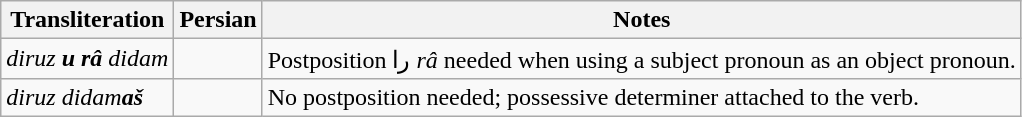<table class="wikitable">
<tr>
<th>Transliteration</th>
<th>Persian</th>
<th>Notes</th>
</tr>
<tr>
<td><em>diruz <strong>u râ</strong> didam</em></td>
<td></td>
<td>Postposition را <em>râ</em> needed when using a subject pronoun as an object pronoun.</td>
</tr>
<tr>
<td><em>diruz didam<strong>aš<strong><em></td>
<td></td>
<td>No postposition needed; possessive determiner attached to the verb.</td>
</tr>
</table>
